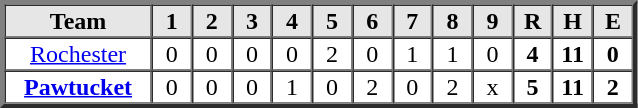<table border=3 cellspacing=0 width=425 style="margin-left:3em;">
<tr style="text-align:center; background-color:#e6e6e6;">
<th align=center width=22%>Team</th>
<th width=6%>1</th>
<th width=6%>2</th>
<th width=6%>3</th>
<th width=6%>4</th>
<th width=6%>5</th>
<th width=6%>6</th>
<th width=6%>7</th>
<th width=6%>8</th>
<th width=6%>9</th>
<th width=6%>R</th>
<th width=6%>H</th>
<th width=6%>E</th>
</tr>
<tr style="text-align:center;">
<td align=center><a href='#'>Rochester</a></td>
<td> 0 </td>
<td> 0 </td>
<td> 0 </td>
<td> 0 </td>
<td> 2 </td>
<td> 0 </td>
<td> 1 </td>
<td> 1 </td>
<td> 0 </td>
<td><strong>4</strong></td>
<td><strong>11</strong></td>
<td><strong>0</strong></td>
</tr>
<tr style="text-align:center;">
<td align=center><strong><a href='#'>Pawtucket</a></strong></td>
<td> 0 </td>
<td> 0 </td>
<td> 0 </td>
<td> 1 </td>
<td> 0 </td>
<td> 2 </td>
<td> 0 </td>
<td> 2 </td>
<td> x </td>
<td><strong>5</strong></td>
<td><strong>11</strong></td>
<td><strong>2</strong></td>
</tr>
</table>
